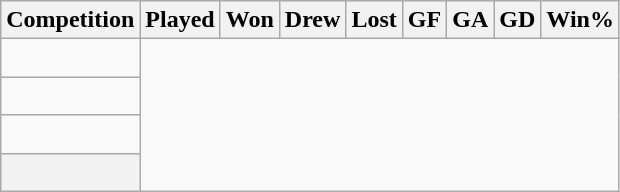<table class="wikitable sortable" style="text-align: center;">
<tr>
<th>Competition</th>
<th>Played</th>
<th>Won</th>
<th>Drew</th>
<th>Lost</th>
<th>GF</th>
<th>GA</th>
<th>GD</th>
<th>Win%</th>
</tr>
<tr>
<td align=left><br></td>
</tr>
<tr>
<td align=left><br></td>
</tr>
<tr>
<td align=left><br></td>
</tr>
<tr class="sortbottom">
<th><br></th>
</tr>
</table>
